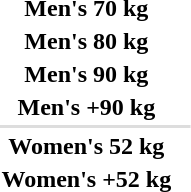<table>
<tr>
<th scope="row">Men's 70 kg</th>
<td></td>
<td></td>
<td></td>
</tr>
<tr>
<th scope="row">Men's 80 kg</th>
<td></td>
<td></td>
<td></td>
</tr>
<tr>
<th scope="row">Men's 90 kg</th>
<td></td>
<td></td>
<td></td>
</tr>
<tr>
<th scope="row">Men's +90 kg</th>
<td></td>
<td></td>
<td></td>
</tr>
<tr bgcolor=#DDDDDD>
<td colspan=4></td>
</tr>
<tr>
<th scope="row">Women's 52 kg</th>
<td></td>
<td></td>
<td></td>
</tr>
<tr>
<th scope="row">Women's +52 kg</th>
<td></td>
<td></td>
<td></td>
</tr>
</table>
